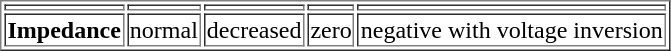<table border="1" style="text-align: center">
<tr>
<td><strong></strong></td>
<td><strong></strong></td>
<td><strong></strong></td>
<td><strong></strong></td>
<td><strong></strong></td>
</tr>
<tr>
<td><strong>Impedance</strong></td>
<td>normal</td>
<td>decreased</td>
<td>zero</td>
<td>negative with voltage inversion</td>
</tr>
</table>
